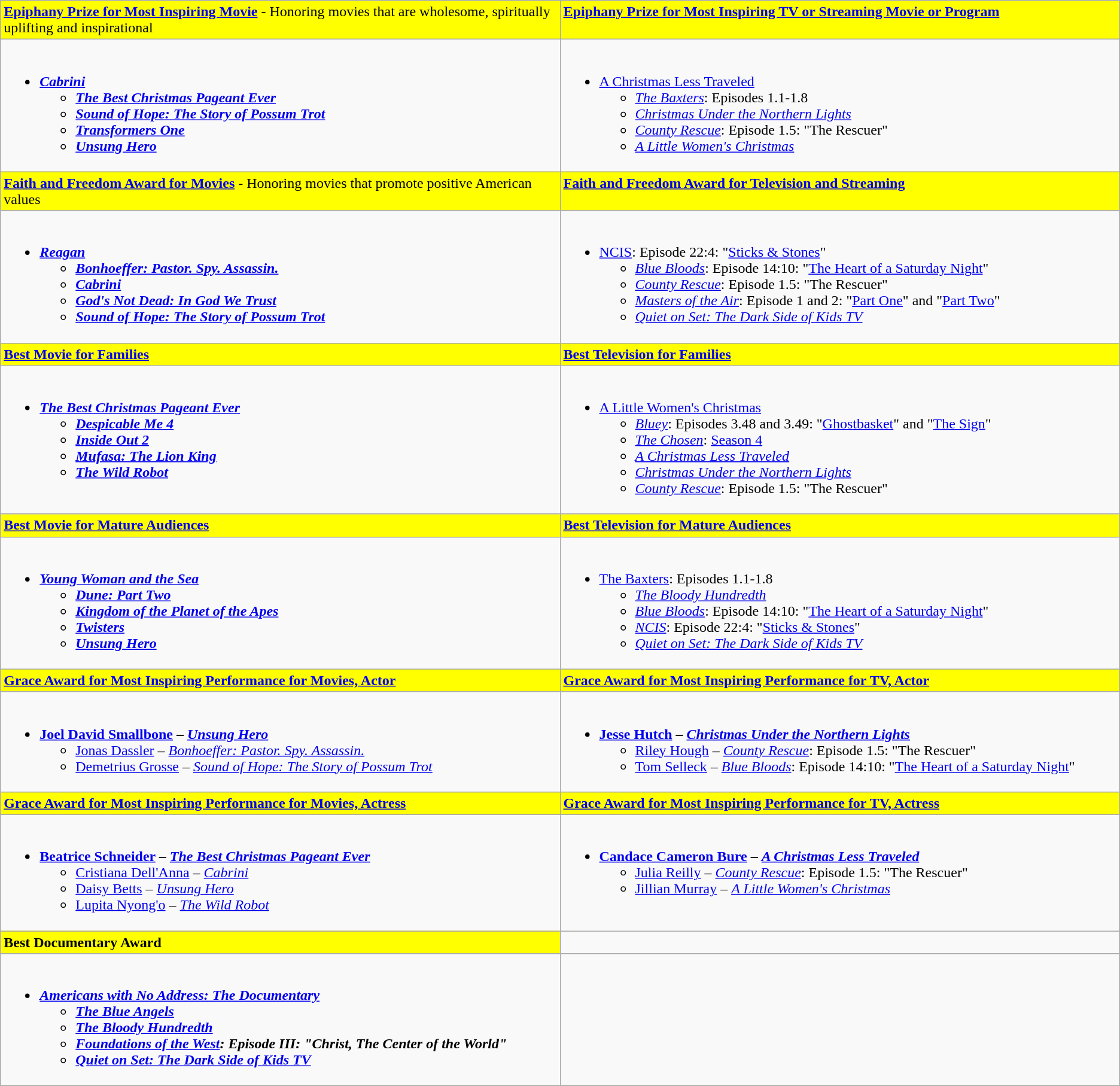<table class=wikitable>
<tr>
<td valign="top" width="50%" style="background: yellow;"><strong><a href='#'>Epiphany Prize for Most Inspiring Movie</a></strong> - Honoring movies that are wholesome, spiritually uplifting and inspirational</td>
<td valign="top" width="50%" style="background: yellow;"><strong><a href='#'>Epiphany Prize for Most Inspiring TV or Streaming Movie or Program</a></strong></td>
</tr>
<tr valign="top">
<td><br><ul><li><strong><em><a href='#'>Cabrini</a><em><strong><ul><li></em><a href='#'>The Best Christmas Pageant Ever</a><em></li><li></em><a href='#'>Sound of Hope: The Story of Possum Trot</a><em></li><li></em><a href='#'>Transformers One</a><em></li><li></em><a href='#'>Unsung Hero</a><em></li></ul></li></ul></td>
<td><br><ul><li></em></strong><a href='#'>A Christmas Less Traveled</a></em></strong><ul><li><em><a href='#'>The Baxters</a></em>: Episodes 1.1-1.8</li><li><em><a href='#'>Christmas Under the Northern Lights</a></em></li><li><em><a href='#'>County Rescue</a></em>: Episode 1.5: "The Rescuer"</li><li><em><a href='#'>A Little Women's Christmas</a></em></li></ul></li></ul></td>
</tr>
<tr>
<td valign="top" style="background: yellow;"><strong><a href='#'>Faith and Freedom Award for Movies</a></strong> - Honoring movies that promote positive American values</td>
<td valign="top" style="background: yellow;"><strong><a href='#'>Faith and Freedom Award for Television and Streaming</a></strong></td>
</tr>
<tr valign="top">
<td><br><ul><li><strong><em><a href='#'>Reagan</a><em><strong><ul><li></em><a href='#'>Bonhoeffer: Pastor. Spy. Assassin.</a><em></li><li></em><a href='#'>Cabrini</a><em></li><li></em><a href='#'>God's Not Dead: In God We Trust</a><em></li><li></em><a href='#'>Sound of Hope: The Story of Possum Trot</a><em></li></ul></li></ul></td>
<td><br><ul><li></em></strong><a href='#'>NCIS</a></em>: Episode 22:4: "<a href='#'>Sticks & Stones</a>"</strong><ul><li><em><a href='#'>Blue Bloods</a></em>: Episode 14:10: "<a href='#'>The Heart of a Saturday Night</a>"</li><li><em><a href='#'>County Rescue</a></em>: Episode 1.5: "The Rescuer"</li><li><em><a href='#'>Masters of the Air</a></em>: Episode 1 and 2: "<a href='#'>Part One</a>" and "<a href='#'>Part Two</a>"</li><li><em><a href='#'>Quiet on Set: The Dark Side of Kids TV</a></em></li></ul></li></ul></td>
</tr>
<tr>
<td valign="top" style="background: yellow;"><strong><a href='#'>Best Movie for Families</a></strong></td>
<td valign="top" style="background: yellow;"><strong><a href='#'>Best Television for Families</a></strong></td>
</tr>
<tr valign="top">
<td><br><ul><li><strong><em><a href='#'>The Best Christmas Pageant Ever</a><em><strong><ul><li></em><a href='#'>Despicable Me 4</a><em></li><li></em><a href='#'>Inside Out 2</a><em></li><li></em><a href='#'>Mufasa: The Lion King</a><em></li><li></em><a href='#'>The Wild Robot</a><em></li></ul></li></ul></td>
<td><br><ul><li></em></strong><a href='#'>A Little Women's Christmas</a></em></strong><ul><li><em><a href='#'>Bluey</a></em>: Episodes 3.48 and 3.49: "<a href='#'>Ghostbasket</a>" and "<a href='#'>The Sign</a>"</li><li><em><a href='#'>The Chosen</a></em>: <a href='#'>Season 4</a></li><li><em><a href='#'>A Christmas Less Traveled</a></em></li><li><em><a href='#'>Christmas Under the Northern Lights</a></em></li><li><em><a href='#'>County Rescue</a></em>: Episode 1.5: "The Rescuer"</li></ul></li></ul></td>
</tr>
<tr>
<td valign="top" style="background: yellow;"><strong><a href='#'>Best Movie for Mature Audiences</a></strong></td>
<td valign="top" style="background: yellow;"><strong><a href='#'>Best Television for Mature Audiences</a></strong></td>
</tr>
<tr valign="top">
<td><br><ul><li><strong><em><a href='#'>Young Woman and the Sea</a><em><strong><ul><li></em><a href='#'>Dune: Part Two</a><em></li><li></em><a href='#'>Kingdom of the Planet of the Apes</a><em></li><li></em><a href='#'>Twisters</a><em></li><li></em><a href='#'>Unsung Hero</a><em></li></ul></li></ul></td>
<td><br><ul><li></em></strong><a href='#'>The Baxters</a></em>: Episodes 1.1-1.8</strong><ul><li><em><a href='#'>The Bloody Hundredth</a></em></li><li><em><a href='#'>Blue Bloods</a></em>: Episode 14:10: "<a href='#'>The Heart of a Saturday Night</a>"</li><li><em><a href='#'>NCIS</a></em>: Episode 22:4: "<a href='#'>Sticks & Stones</a>"</li><li><em><a href='#'>Quiet on Set: The Dark Side of Kids TV</a></em></li></ul></li></ul></td>
</tr>
<tr>
<td valign="top" style="background: yellow;"><strong><a href='#'>Grace Award for Most Inspiring Performance for Movies, Actor</a></strong></td>
<td valign="top" style="background: yellow;"><strong><a href='#'>Grace Award for Most Inspiring Performance for TV, Actor</a></strong></td>
</tr>
<tr valign="top">
<td><br><ul><li><strong><a href='#'>Joel David Smallbone</a> – <em><a href='#'>Unsung Hero</a></em></strong><ul><li><a href='#'>Jonas Dassler</a> – <em><a href='#'>Bonhoeffer: Pastor. Spy. Assassin.</a></em></li><li><a href='#'>Demetrius Grosse</a> – <em><a href='#'>Sound of Hope: The Story of Possum Trot</a></em></li></ul></li></ul></td>
<td><br><ul><li><strong><a href='#'>Jesse Hutch</a> – <em><a href='#'>Christmas Under the Northern Lights</a></em></strong><ul><li><a href='#'>Riley Hough</a> – <em><a href='#'>County Rescue</a></em>: Episode 1.5: "The Rescuer"</li><li><a href='#'>Tom Selleck</a> – <em><a href='#'>Blue Bloods</a></em>: Episode 14:10: "<a href='#'>The Heart of a Saturday Night</a>"</li></ul></li></ul></td>
</tr>
<tr>
<td valign="top" style="background: yellow;"><strong><a href='#'>Grace Award for Most Inspiring Performance for Movies, Actress</a></strong></td>
<td valign="top" style="background: yellow;"><strong><a href='#'>Grace Award for Most Inspiring Performance for TV, Actress</a></strong></td>
</tr>
<tr valign="top">
<td><br><ul><li><strong><a href='#'>Beatrice Schneider</a> – <em><a href='#'>The Best Christmas Pageant Ever</a></em></strong><ul><li><a href='#'>Cristiana Dell'Anna</a> – <em><a href='#'>Cabrini</a></em></li><li><a href='#'>Daisy Betts</a> – <em><a href='#'>Unsung Hero</a></em></li><li><a href='#'>Lupita Nyong'o</a> – <em><a href='#'>The Wild Robot</a></em></li></ul></li></ul></td>
<td><br><ul><li><strong><a href='#'>Candace Cameron Bure</a> – <em><a href='#'>A Christmas Less Traveled</a></em></strong><ul><li><a href='#'>Julia Reilly</a> – <em><a href='#'>County Rescue</a></em>: Episode 1.5: "The Rescuer"</li><li><a href='#'>Jillian Murray</a> – <em><a href='#'>A Little Women's Christmas</a></em></li></ul></li></ul></td>
</tr>
<tr>
<td valign="top" style="background: yellow;"><strong>Best Documentary Award</strong></td>
<td></td>
</tr>
<tr valign="top">
<td><br><ul><li><strong><em><a href='#'>Americans with No Address: The Documentary</a><em><strong><ul><li></em><a href='#'>The Blue Angels</a><em></li><li></em><a href='#'>The Bloody Hundredth</a><em></li><li></em><a href='#'>Foundations of the West</a><em>: Episode III: "Christ, The Center of the World"</li><li></em><a href='#'>Quiet on Set: The Dark Side of Kids TV</a><em></li></ul></li></ul></td>
<td></td>
</tr>
</table>
